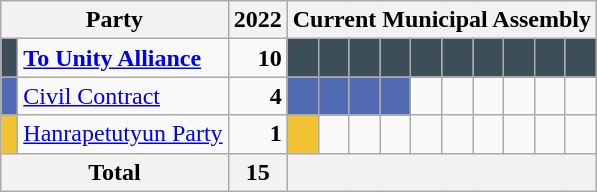<table class="wikitable">
<tr>
<th colspan="2">Party</th>
<th>2022</th>
<th colspan="13">Current Municipal Assembly</th>
</tr>
<tr>
<td style="background-color: #3C4F58"> </td>
<td><strong><a href='#'>To Unity Alliance</a></strong></td>
<td style="text-align: right"><strong>10</strong></td>
<td style="background-color: #3C4F58"> </td>
<td style="background-color: #3C4F58"> </td>
<td style="background-color: #3C4F58"> </td>
<td style="background-color: #3C4F58"> </td>
<td style="background-color: #3C4F58"> </td>
<td style="background-color: #3C4F58"> </td>
<td style="background-color: #3C4F58"> </td>
<td style="background-color: #3C4F58"> </td>
<td style="background-color: #3C4F58"> </td>
<td style="background-color: #3C4F58"> </td>
</tr>
<tr>
<td style="background-color: #5169B1"> </td>
<td><a href='#'>Civil Contract</a></td>
<td style="text-align: right"><strong>4</strong></td>
<td style="background-color: #5169B1"> </td>
<td style="background-color: #5169B1"> </td>
<td style="background-color: #5169B1"> </td>
<td style="background-color: #5169B1"> </td>
<td></td>
<td></td>
<td></td>
<td></td>
<td></td>
<td></td>
</tr>
<tr>
<td style="background-color: #f1c232"> </td>
<td><a href='#'>Hanrapetutyun Party</a></td>
<td style="text-align: right"><strong>1</strong></td>
<td style="background-color: #f1c232"> </td>
<td></td>
<td></td>
<td></td>
<td></td>
<td></td>
<td></td>
<td></td>
<td></td>
<td></td>
</tr>
<tr>
<th colspan="2">Total</th>
<th>15</th>
<th colspan="13"></th>
</tr>
</table>
